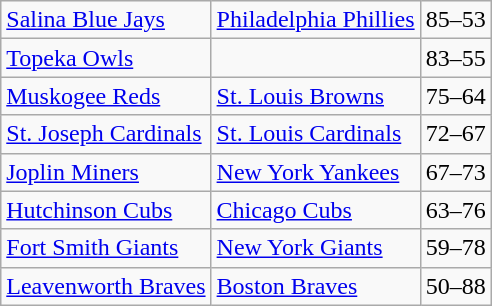<table class="wikitable">
<tr>
<td><a href='#'>Salina Blue Jays</a></td>
<td><a href='#'>Philadelphia Phillies</a></td>
<td>85–53</td>
</tr>
<tr>
<td><a href='#'>Topeka Owls</a></td>
<td></td>
<td>83–55</td>
</tr>
<tr>
<td><a href='#'>Muskogee Reds</a></td>
<td><a href='#'>St. Louis Browns</a></td>
<td>75–64</td>
</tr>
<tr>
<td><a href='#'>St. Joseph Cardinals</a></td>
<td><a href='#'>St. Louis Cardinals</a></td>
<td>72–67</td>
</tr>
<tr>
<td><a href='#'>Joplin Miners</a></td>
<td><a href='#'>New York Yankees</a></td>
<td>67–73</td>
</tr>
<tr>
<td><a href='#'>Hutchinson Cubs</a></td>
<td><a href='#'>Chicago Cubs</a></td>
<td>63–76</td>
</tr>
<tr>
<td><a href='#'>Fort Smith Giants</a></td>
<td><a href='#'>New York Giants</a></td>
<td>59–78</td>
</tr>
<tr>
<td><a href='#'>Leavenworth Braves</a></td>
<td><a href='#'>Boston Braves</a></td>
<td>50–88</td>
</tr>
</table>
